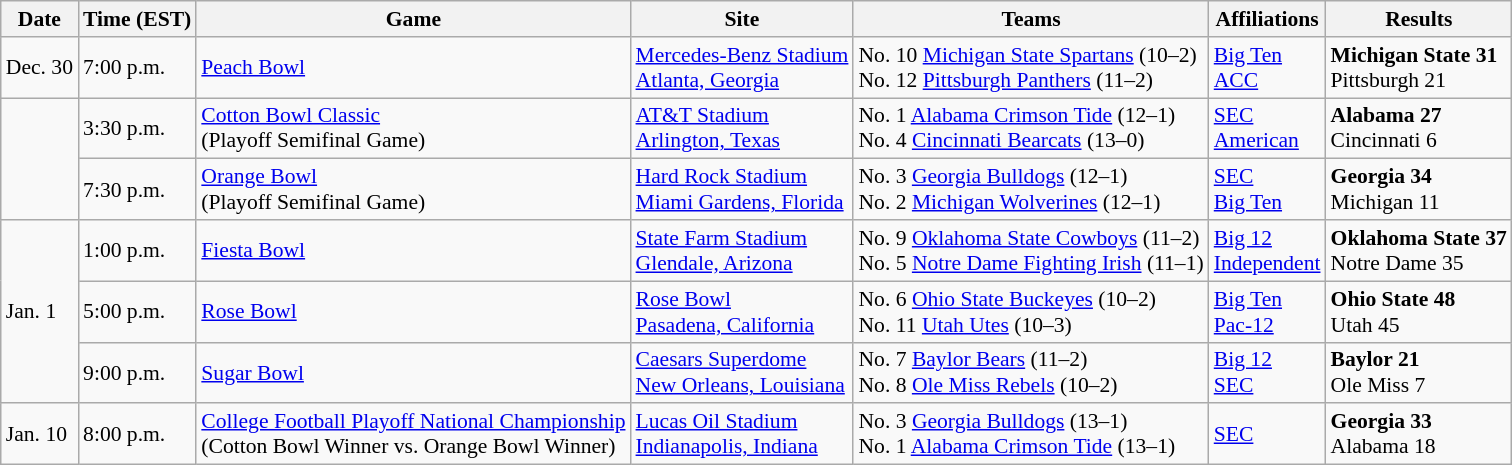<table class="wikitable" style="font-size:90%">
<tr>
<th>Date</th>
<th>Time (EST)</th>
<th>Game</th>
<th>Site</th>
<th>Teams</th>
<th>Affiliations</th>
<th>Results<br></th>
</tr>
<tr>
<td>Dec. 30</td>
<td>7:00 p.m.</td>
<td><a href='#'>Peach Bowl</a></td>
<td><a href='#'>Mercedes-Benz Stadium</a><br><a href='#'>Atlanta, Georgia</a></td>
<td>No. 10 <a href='#'>Michigan State Spartans</a> (10–2)<br>No. 12 <a href='#'>Pittsburgh Panthers</a> (11–2)</td>
<td><a href='#'>Big Ten</a><br><a href='#'>ACC</a></td>
<td><strong>Michigan State 31</strong><br>Pittsburgh 21</td>
</tr>
<tr>
<td rowspan=2></td>
<td>3:30 p.m.</td>
<td><a href='#'>Cotton Bowl Classic</a><br>(Playoff Semifinal Game)</td>
<td><a href='#'>AT&T Stadium</a><br><a href='#'>Arlington, Texas</a></td>
<td>No. 1 <a href='#'>Alabama Crimson Tide</a> (12–1)<br>No. 4 <a href='#'>Cincinnati Bearcats</a> (13–0)</td>
<td><a href='#'>SEC</a><br><a href='#'>American</a></td>
<td><strong>Alabama 27</strong><br>Cincinnati 6</td>
</tr>
<tr>
<td>7:30 p.m.</td>
<td><a href='#'>Orange Bowl</a><br>(Playoff Semifinal Game)</td>
<td><a href='#'>Hard Rock Stadium</a><br><a href='#'>Miami Gardens, Florida</a></td>
<td>No. 3 <a href='#'>Georgia Bulldogs</a> (12–1)<br>No. 2 <a href='#'>Michigan Wolverines</a> (12–1)</td>
<td><a href='#'>SEC</a><br><a href='#'>Big Ten</a></td>
<td><strong>Georgia 34</strong><br>Michigan 11</td>
</tr>
<tr>
<td rowspan=3>Jan. 1</td>
<td>1:00 p.m.</td>
<td><a href='#'>Fiesta Bowl</a></td>
<td><a href='#'>State Farm Stadium</a><br><a href='#'>Glendale, Arizona</a></td>
<td>No. 9 <a href='#'>Oklahoma State Cowboys</a> (11–2)<br>No. 5 <a href='#'>Notre Dame Fighting Irish</a> (11–1)</td>
<td><a href='#'>Big 12</a><br><a href='#'>Independent</a></td>
<td><strong>Oklahoma State 37</strong><br>Notre Dame 35</td>
</tr>
<tr>
<td>5:00 p.m.</td>
<td><a href='#'>Rose Bowl</a></td>
<td><a href='#'>Rose Bowl</a><br><a href='#'>Pasadena, California</a></td>
<td>No. 6 <a href='#'>Ohio State Buckeyes</a> (10–2)<br>No. 11 <a href='#'>Utah Utes</a> (10–3)</td>
<td><a href='#'>Big Ten</a><br><a href='#'>Pac-12</a></td>
<td><strong>Ohio State 48</strong><br>Utah 45</td>
</tr>
<tr>
<td>9:00 p.m.</td>
<td><a href='#'>Sugar Bowl</a></td>
<td><a href='#'>Caesars Superdome</a><br><a href='#'>New Orleans, Louisiana</a></td>
<td>No. 7 <a href='#'>Baylor Bears</a> (11–2)<br>No. 8 <a href='#'>Ole Miss Rebels</a> (10–2)</td>
<td><a href='#'>Big 12</a><br><a href='#'>SEC</a></td>
<td><strong>Baylor 21</strong><br>Ole Miss 7</td>
</tr>
<tr>
<td>Jan. 10</td>
<td>8:00 p.m.</td>
<td><a href='#'>College Football Playoff National Championship</a><br>(Cotton Bowl Winner vs. Orange Bowl Winner)</td>
<td><a href='#'>Lucas Oil Stadium</a><br><a href='#'>Indianapolis, Indiana</a></td>
<td>No. 3 <a href='#'>Georgia Bulldogs</a> (13–1)<br>No. 1 <a href='#'>Alabama Crimson Tide</a> (13–1)</td>
<td><a href='#'>SEC</a></td>
<td><strong>Georgia 33</strong><br>Alabama 18</td>
</tr>
</table>
